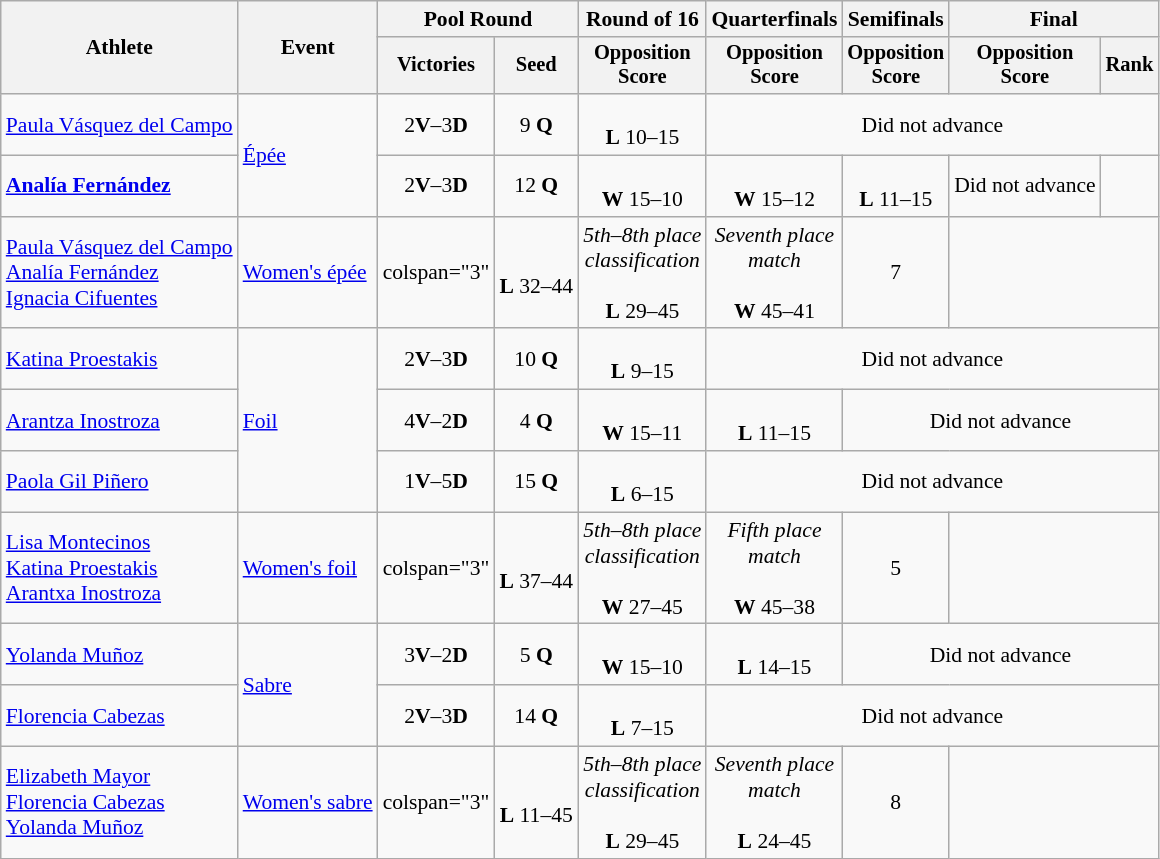<table class=wikitable style="font-size:90%">
<tr>
<th rowspan="2">Athlete</th>
<th rowspan="2">Event</th>
<th colspan=2>Pool Round</th>
<th>Round of 16</th>
<th>Quarterfinals</th>
<th>Semifinals</th>
<th colspan=2>Final</th>
</tr>
<tr style="font-size:95%">
<th>Victories</th>
<th>Seed</th>
<th>Opposition<br>Score</th>
<th>Opposition<br>Score</th>
<th>Opposition<br>Score</th>
<th>Opposition<br>Score</th>
<th>Rank</th>
</tr>
<tr style="text-align:center">
<td style="text-align:left"><a href='#'>Paula Vásquez del Campo</a></td>
<td style="text-align:left" rowspan=2><a href='#'>Épée</a></td>
<td>2<strong>V</strong>–3<strong>D</strong></td>
<td>9 <strong>Q</strong></td>
<td><br><strong>L</strong> 10–15</td>
<td colspan="4">Did not advance</td>
</tr>
<tr style="text-align:center">
<td style="text-align:left"><strong><a href='#'>Analía Fernández</a></strong></td>
<td>2<strong>V</strong>–3<strong>D</strong></td>
<td>12 <strong>Q</strong></td>
<td><br><strong>W</strong> 15–10</td>
<td><br><strong>W</strong> 15–12</td>
<td><br><strong>L</strong> 11–15</td>
<td>Did not advance</td>
<td></td>
</tr>
<tr style="text-align:center">
<td style="text-align:left"><a href='#'>Paula Vásquez del Campo</a><br><a href='#'>Analía Fernández</a><br><a href='#'>Ignacia Cifuentes</a></td>
<td style="text-align:left"><a href='#'>Women's épée</a></td>
<td>colspan="3" </td>
<td><br><strong>L</strong> 32–44</td>
<td><em>5th–8th place<br>classification</em><br><br><strong>L</strong> 29–45</td>
<td><em>Seventh place<br>match</em><br><br><strong>W</strong> 45–41</td>
<td>7</td>
</tr>
<tr style="text-align:center">
<td style="text-align:left"><a href='#'>Katina Proestakis</a></td>
<td style="text-align:left" rowspan=3><a href='#'>Foil</a></td>
<td>2<strong>V</strong>–3<strong>D</strong></td>
<td>10 <strong>Q</strong></td>
<td><br><strong>L</strong> 9–15</td>
<td colspan="4">Did not advance</td>
</tr>
<tr style="text-align:center">
<td style="text-align:left"><a href='#'>Arantza Inostroza</a></td>
<td>4<strong>V</strong>–2<strong>D</strong></td>
<td>4 <strong>Q</strong></td>
<td><br><strong>W</strong> 15–11</td>
<td><br><strong>L</strong> 11–15</td>
<td colspan="3">Did not advance</td>
</tr>
<tr style="text-align:center">
<td style="text-align:left"><a href='#'>Paola Gil Piñero</a></td>
<td>1<strong>V</strong>–5<strong>D</strong></td>
<td>15 <strong>Q</strong></td>
<td><br><strong>L</strong> 6–15</td>
<td colspan="4">Did not advance</td>
</tr>
<tr style="text-align:center">
<td style="text-align:left"><a href='#'>Lisa Montecinos</a><br><a href='#'>Katina Proestakis</a><br><a href='#'>Arantxa Inostroza</a></td>
<td style="text-align:left"><a href='#'>Women's foil</a></td>
<td>colspan="3" </td>
<td><br><strong>L</strong> 37–44</td>
<td><em>5th–8th place<br>classification</em><br><br><strong>W</strong> 27–45</td>
<td><em>Fifth place<br>match</em><br><br><strong>W</strong> 45–38</td>
<td>5</td>
</tr>
<tr style="text-align:center">
<td style="text-align:left"><a href='#'>Yolanda Muñoz</a></td>
<td style="text-align:left" rowspan=2><a href='#'>Sabre</a></td>
<td>3<strong>V</strong>–2<strong>D</strong></td>
<td>5 <strong>Q</strong></td>
<td><br><strong>W</strong> 15–10</td>
<td><br><strong>L</strong> 14–15</td>
<td colspan="3">Did not advance</td>
</tr>
<tr style="text-align:center">
<td style="text-align:left"><a href='#'>Florencia Cabezas</a></td>
<td>2<strong>V</strong>–3<strong>D</strong></td>
<td>14 <strong>Q</strong></td>
<td><br><strong>L</strong> 7–15</td>
<td colspan="4">Did not advance</td>
</tr>
<tr style="text-align:center">
<td style="text-align:left"><a href='#'>Elizabeth Mayor</a><br><a href='#'>Florencia Cabezas</a><br><a href='#'>Yolanda Muñoz</a></td>
<td style="text-align:left"><a href='#'>Women's sabre</a></td>
<td>colspan="3" </td>
<td><br><strong>L</strong> 11–45</td>
<td><em>5th–8th place<br>classification</em><br><br><strong>L</strong> 29–45</td>
<td><em>Seventh place<br>match</em><br><br><strong>L</strong> 24–45</td>
<td>8</td>
</tr>
</table>
